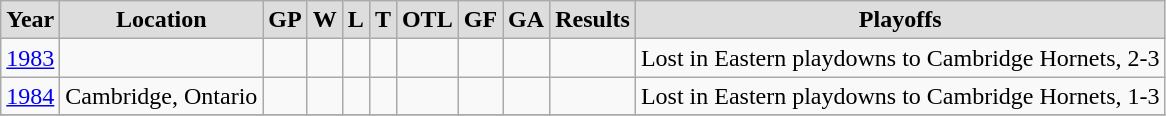<table class="wikitable">
<tr align="center"  bgcolor="#dddddd">
<td><strong>Year</strong></td>
<td><strong>Location</strong></td>
<td><strong>GP</strong></td>
<td><strong>W</strong></td>
<td><strong>L</strong></td>
<td><strong>T</strong></td>
<td><strong>OTL</strong></td>
<td><strong>GF</strong></td>
<td><strong>GA</strong></td>
<td><strong>Results</strong></td>
<td><strong>Playoffs</strong></td>
</tr>
<tr align="center">
<td><a href='#'>1983</a></td>
<td></td>
<td></td>
<td></td>
<td></td>
<td></td>
<td></td>
<td></td>
<td></td>
<td></td>
<td>Lost in Eastern playdowns to Cambridge Hornets, 2-3</td>
</tr>
<tr align="center">
<td><a href='#'>1984</a></td>
<td>Cambridge, Ontario</td>
<td></td>
<td></td>
<td></td>
<td></td>
<td></td>
<td></td>
<td></td>
<td></td>
<td>Lost in Eastern playdowns to Cambridge Hornets, 1-3</td>
</tr>
<tr align="center">
</tr>
</table>
